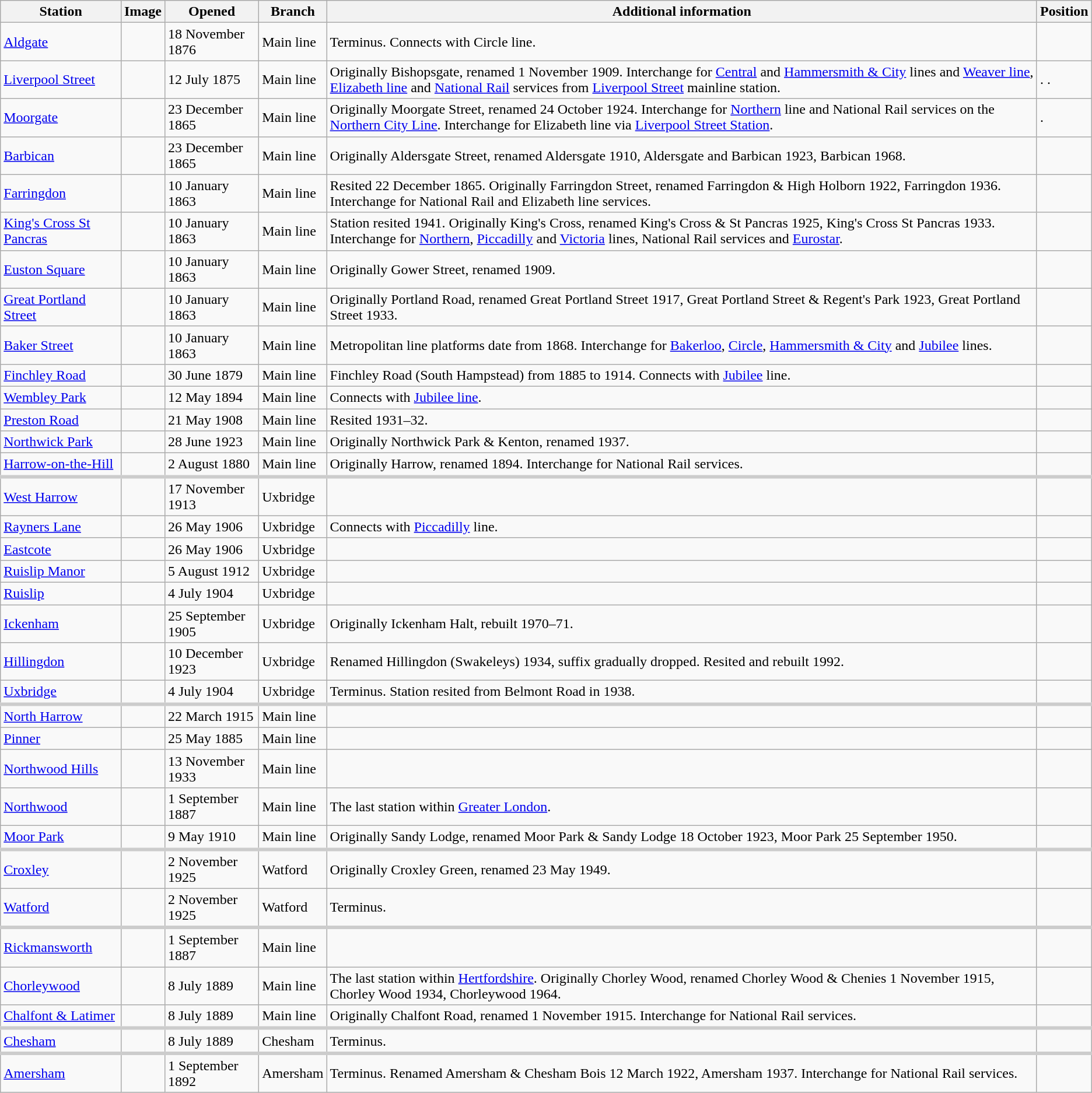<table class="wikitable sortable">
<tr>
<th>Station</th>
<th>Image</th>
<th>Opened</th>
<th>Branch</th>
<th>Additional information</th>
<th>Position</th>
</tr>
<tr>
<td><a href='#'>Aldgate</a></td>
<td></td>
<td>18 November 1876</td>
<td>Main line</td>
<td>Terminus. Connects with Circle line.</td>
<td></td>
</tr>
<tr>
<td><a href='#'>Liverpool Street</a>   </td>
<td></td>
<td>12 July 1875</td>
<td>Main line</td>
<td>Originally Bishopsgate, renamed 1 November 1909. Interchange for <a href='#'>Central</a> and <a href='#'>Hammersmith & City</a> lines and <a href='#'>Weaver line</a>, <a href='#'>Elizabeth line</a> and <a href='#'>National Rail</a> services from <a href='#'>Liverpool Street</a> mainline station.</td>
<td>. .</td>
</tr>
<tr>
<td><a href='#'>Moorgate</a>  </td>
<td></td>
<td>23 December 1865</td>
<td>Main line</td>
<td>Originally Moorgate Street, renamed 24 October 1924. Interchange for <a href='#'>Northern</a> line and National Rail services on the <a href='#'>Northern City Line</a>. Interchange for Elizabeth line via <a href='#'>Liverpool Street Station</a>.</td>
<td>.</td>
</tr>
<tr>
<td><a href='#'>Barbican</a></td>
<td></td>
<td>23 December 1865</td>
<td>Main line</td>
<td>Originally Aldersgate Street, renamed Aldersgate 1910, Aldersgate and Barbican 1923, Barbican 1968.</td>
<td></td>
</tr>
<tr>
<td><a href='#'>Farringdon</a>    </td>
<td></td>
<td>10 January 1863</td>
<td>Main line</td>
<td>Resited 22 December 1865. Originally Farringdon Street, renamed Farringdon & High Holborn 1922, Farringdon 1936. Interchange for National Rail and Elizabeth line services.</td>
<td></td>
</tr>
<tr>
<td><a href='#'>King's Cross St Pancras</a>   </td>
<td></td>
<td>10 January 1863</td>
<td>Main line</td>
<td>Station resited 1941. Originally King's Cross, renamed King's Cross & St Pancras 1925, King's Cross St Pancras 1933. Interchange for <a href='#'>Northern</a>, <a href='#'>Piccadilly</a> and <a href='#'>Victoria</a> lines, National Rail services and <a href='#'>Eurostar</a>.</td>
<td></td>
</tr>
<tr>
<td><a href='#'>Euston Square</a></td>
<td></td>
<td>10 January 1863</td>
<td>Main line</td>
<td>Originally Gower Street, renamed 1909.</td>
<td></td>
</tr>
<tr>
<td><a href='#'>Great Portland Street</a></td>
<td></td>
<td>10 January 1863</td>
<td>Main line</td>
<td>Originally Portland Road, renamed Great Portland Street 1917, Great Portland Street & Regent's Park 1923, Great Portland Street 1933.</td>
<td></td>
</tr>
<tr>
<td><a href='#'>Baker Street</a></td>
<td></td>
<td>10 January 1863</td>
<td>Main line</td>
<td>Metropolitan line platforms date from 1868. Interchange for  <a href='#'>Bakerloo</a>, <a href='#'>Circle</a>, <a href='#'>Hammersmith & City</a> and <a href='#'>Jubilee</a> lines.</td>
<td></td>
</tr>
<tr>
<td><a href='#'>Finchley Road</a></td>
<td></td>
<td>30 June 1879</td>
<td>Main line</td>
<td>Finchley Road (South Hampstead) from 1885 to 1914. Connects with <a href='#'>Jubilee</a> line.</td>
<td></td>
</tr>
<tr>
<td><a href='#'>Wembley Park</a> </td>
<td></td>
<td>12 May 1894</td>
<td>Main line</td>
<td>Connects with <a href='#'>Jubilee line</a>.</td>
<td></td>
</tr>
<tr>
<td><a href='#'>Preston Road</a></td>
<td></td>
<td>21 May 1908</td>
<td>Main line</td>
<td>Resited 1931–32.</td>
<td></td>
</tr>
<tr>
<td><a href='#'>Northwick Park</a></td>
<td></td>
<td>28 June 1923</td>
<td>Main line</td>
<td>Originally Northwick Park & Kenton, renamed 1937.</td>
<td></td>
</tr>
<tr>
<td><a href='#'>Harrow-on-the-Hill</a> </td>
<td></td>
<td>2 August 1880</td>
<td>Main line</td>
<td>Originally Harrow, renamed 1894. Interchange for National Rail services.</td>
<td></td>
</tr>
<tr style="border-top:4px solid #ccc">
<td><a href='#'>West Harrow</a></td>
<td></td>
<td>17 November 1913</td>
<td>Uxbridge</td>
<td></td>
<td></td>
</tr>
<tr>
<td><a href='#'>Rayners Lane</a></td>
<td></td>
<td>26 May 1906</td>
<td>Uxbridge</td>
<td>Connects with <a href='#'>Piccadilly</a> line.</td>
<td></td>
</tr>
<tr>
<td><a href='#'>Eastcote</a></td>
<td></td>
<td>26 May 1906</td>
<td>Uxbridge</td>
<td></td>
<td></td>
</tr>
<tr>
<td><a href='#'>Ruislip Manor</a></td>
<td></td>
<td>5 August 1912</td>
<td>Uxbridge</td>
<td></td>
<td></td>
</tr>
<tr>
<td><a href='#'>Ruislip</a></td>
<td></td>
<td>4 July 1904</td>
<td>Uxbridge</td>
<td></td>
<td></td>
</tr>
<tr>
<td><a href='#'>Ickenham</a></td>
<td></td>
<td>25 September 1905</td>
<td>Uxbridge</td>
<td>Originally Ickenham Halt, rebuilt 1970–71.</td>
<td></td>
</tr>
<tr>
<td><a href='#'>Hillingdon</a> </td>
<td></td>
<td>10 December 1923</td>
<td>Uxbridge</td>
<td>Renamed Hillingdon (Swakeleys) 1934, suffix gradually dropped. Resited and rebuilt 1992.</td>
<td></td>
</tr>
<tr>
<td><a href='#'>Uxbridge</a> </td>
<td></td>
<td>4 July 1904</td>
<td>Uxbridge</td>
<td>Terminus. Station resited from Belmont Road in 1938.</td>
<td></td>
</tr>
<tr style="border-top:4px solid #ccc">
<td><a href='#'>North Harrow</a></td>
<td></td>
<td>22 March 1915</td>
<td>Main line</td>
<td></td>
<td></td>
</tr>
<tr>
<td><a href='#'>Pinner</a> </td>
<td></td>
<td>25 May 1885</td>
<td>Main line</td>
<td></td>
<td></td>
</tr>
<tr>
<td><a href='#'>Northwood Hills</a></td>
<td></td>
<td>13 November 1933</td>
<td>Main line</td>
<td></td>
<td></td>
</tr>
<tr>
<td><a href='#'>Northwood</a></td>
<td></td>
<td>1 September 1887</td>
<td>Main line</td>
<td>The last station within <a href='#'>Greater London</a>.</td>
<td></td>
</tr>
<tr>
<td><a href='#'>Moor Park</a></td>
<td></td>
<td>9 May 1910</td>
<td>Main line</td>
<td>Originally Sandy Lodge, renamed Moor Park & Sandy Lodge 18 October 1923, Moor Park 25 September 1950.</td>
<td></td>
</tr>
<tr style="border-top:4px solid #ccc">
<td><a href='#'>Croxley</a></td>
<td></td>
<td>2 November 1925</td>
<td>Watford</td>
<td>Originally Croxley Green, renamed 23 May 1949.</td>
<td></td>
</tr>
<tr>
<td><a href='#'>Watford</a></td>
<td></td>
<td>2 November 1925</td>
<td>Watford</td>
<td>Terminus.</td>
<td></td>
</tr>
<tr style="border-top:4px solid #ccc">
<td><a href='#'>Rickmansworth</a> </td>
<td></td>
<td>1 September 1887</td>
<td>Main line</td>
<td></td>
<td></td>
</tr>
<tr>
<td><a href='#'>Chorleywood</a>  </td>
<td></td>
<td>8 July 1889</td>
<td>Main line</td>
<td>The last station within <a href='#'>Hertfordshire</a>. Originally Chorley Wood, renamed Chorley Wood & Chenies 1 November 1915, Chorley Wood 1934, Chorleywood 1964.</td>
<td></td>
</tr>
<tr>
<td><a href='#'>Chalfont & Latimer</a>  </td>
<td></td>
<td>8 July 1889</td>
<td>Main line</td>
<td>Originally Chalfont Road, renamed 1 November 1915. Interchange for National Rail services.</td>
<td></td>
</tr>
<tr style="border-top:4px solid #ccc">
<td><a href='#'>Chesham</a> </td>
<td></td>
<td>8 July 1889</td>
<td>Chesham</td>
<td>Terminus.</td>
<td></td>
</tr>
<tr style="border-top:4px solid #ccc">
<td><a href='#'>Amersham</a>  </td>
<td></td>
<td>1 September 1892</td>
<td>Amersham</td>
<td>Terminus. Renamed Amersham & Chesham Bois 12 March 1922, Amersham 1937. Interchange for National Rail services.</td>
<td></td>
</tr>
</table>
